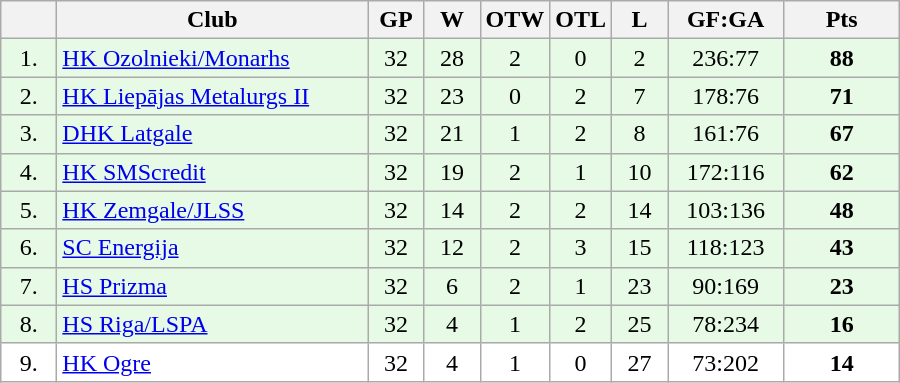<table class="wikitable">
<tr>
<th width="30"></th>
<th width="200">Club</th>
<th width="30">GP</th>
<th width="30">W</th>
<th width="30">OTW</th>
<th width="30">OTL</th>
<th width="30">L</th>
<th width="70">GF:GA</th>
<th width="70">Pts</th>
</tr>
<tr bgcolor="#e6fae6" align="center">
<td>1.</td>
<td align="left"> <a href='#'>HK Ozolnieki/Monarhs</a></td>
<td>32</td>
<td>28</td>
<td>2</td>
<td>0</td>
<td>2</td>
<td>236:77</td>
<td><strong>88</strong></td>
</tr>
<tr bgcolor="#e6fae6" align="center">
<td>2.</td>
<td align="left"> <a href='#'>HK Liepājas Metalurgs II</a></td>
<td>32</td>
<td>23</td>
<td>0</td>
<td>2</td>
<td>7</td>
<td>178:76</td>
<td><strong>71</strong></td>
</tr>
<tr bgcolor="#e6fae6" align="center">
<td>3.</td>
<td align="left"> <a href='#'>DHK Latgale</a></td>
<td>32</td>
<td>21</td>
<td>1</td>
<td>2</td>
<td>8</td>
<td>161:76</td>
<td><strong>67</strong></td>
</tr>
<tr bgcolor="#e6fae6" align="center">
<td>4.</td>
<td align="left"> <a href='#'>HK SMScredit</a></td>
<td>32</td>
<td>19</td>
<td>2</td>
<td>1</td>
<td>10</td>
<td>172:116</td>
<td><strong>62</strong></td>
</tr>
<tr bgcolor="#e6fae6" align="center">
<td>5.</td>
<td align="left"> <a href='#'>HK Zemgale/JLSS</a></td>
<td>32</td>
<td>14</td>
<td>2</td>
<td>2</td>
<td>14</td>
<td>103:136</td>
<td><strong>48</strong></td>
</tr>
<tr bgcolor="#e6fae6" align="center">
<td>6.</td>
<td align="left"> <a href='#'>SC Energija</a></td>
<td>32</td>
<td>12</td>
<td>2</td>
<td>3</td>
<td>15</td>
<td>118:123</td>
<td><strong>43</strong></td>
</tr>
<tr bgcolor="#e6fae6" align="center">
<td>7.</td>
<td align="left"> <a href='#'>HS Prizma</a></td>
<td>32</td>
<td>6</td>
<td>2</td>
<td>1</td>
<td>23</td>
<td>90:169</td>
<td><strong>23</strong></td>
</tr>
<tr bgcolor="#e6fae6" align="center">
<td>8.</td>
<td align="left"> <a href='#'>HS Riga/LSPA</a></td>
<td>32</td>
<td>4</td>
<td>1</td>
<td>2</td>
<td>25</td>
<td>78:234</td>
<td><strong>16</strong></td>
</tr>
<tr bgcolor="#FFFFFF" align="center">
<td>9.</td>
<td align="left"> <a href='#'>HK Ogre</a></td>
<td>32</td>
<td>4</td>
<td>1</td>
<td>0</td>
<td>27</td>
<td>73:202</td>
<td><strong>14</strong></td>
</tr>
</table>
